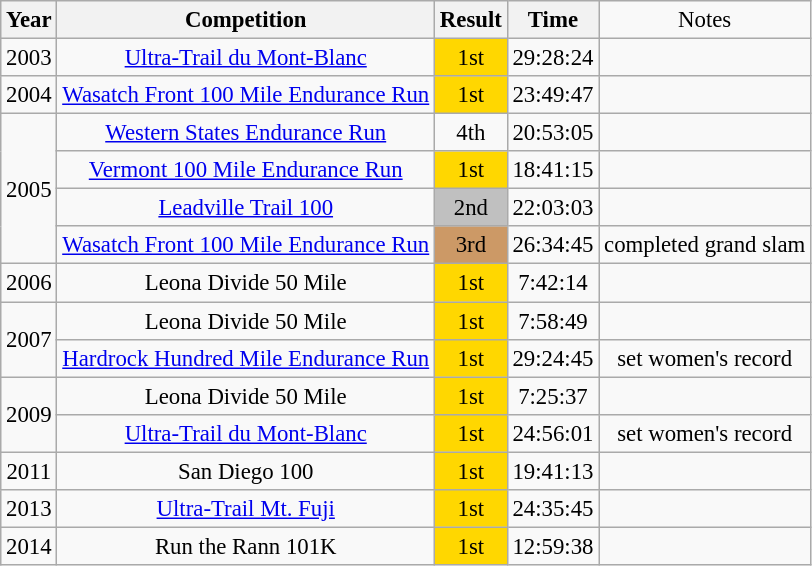<table class="wikitable" style="font-size:95%; text-align:center">
<tr>
<th>Year</th>
<th>Competition</th>
<th>Result</th>
<th>Time</th>
<td>Notes</td>
</tr>
<tr>
<td>2003</td>
<td><a href='#'>Ultra-Trail du Mont-Blanc</a></td>
<td bgcolor=gold>1st</td>
<td>29:28:24</td>
<td></td>
</tr>
<tr>
<td>2004</td>
<td><a href='#'>Wasatch Front 100 Mile Endurance Run</a></td>
<td bgcolor=gold>1st</td>
<td>23:49:47</td>
<td></td>
</tr>
<tr>
<td rowspan=4>2005</td>
<td><a href='#'>Western States Endurance Run</a></td>
<td>4th</td>
<td>20:53:05</td>
<td></td>
</tr>
<tr>
<td><a href='#'>Vermont 100 Mile Endurance Run</a></td>
<td bgcolor=gold>1st</td>
<td>18:41:15</td>
<td></td>
</tr>
<tr>
<td><a href='#'>Leadville Trail 100</a></td>
<td bgcolor=silver>2nd</td>
<td>22:03:03</td>
<td></td>
</tr>
<tr>
<td><a href='#'>Wasatch Front 100 Mile Endurance Run</a></td>
<td bgcolor=#c96>3rd</td>
<td>26:34:45</td>
<td>completed grand slam</td>
</tr>
<tr>
<td>2006</td>
<td>Leona Divide 50 Mile</td>
<td bgcolor=gold>1st</td>
<td>7:42:14</td>
<td></td>
</tr>
<tr>
<td rowspan=2>2007</td>
<td>Leona Divide 50 Mile</td>
<td bgcolor=gold>1st</td>
<td>7:58:49</td>
<td></td>
</tr>
<tr>
<td><a href='#'>Hardrock Hundred Mile Endurance Run</a></td>
<td bgcolor=gold>1st</td>
<td>29:24:45</td>
<td>set women's record</td>
</tr>
<tr>
<td rowspan=2>2009</td>
<td>Leona Divide 50 Mile</td>
<td bgcolor=gold>1st</td>
<td>7:25:37</td>
<td></td>
</tr>
<tr>
<td><a href='#'>Ultra-Trail du Mont-Blanc</a></td>
<td bgcolor=gold>1st</td>
<td>24:56:01</td>
<td>set women's record</td>
</tr>
<tr>
<td>2011</td>
<td>San Diego 100</td>
<td bgcolor=gold>1st</td>
<td>19:41:13</td>
<td></td>
</tr>
<tr>
<td>2013</td>
<td><a href='#'>Ultra-Trail Mt. Fuji</a></td>
<td bgcolor=gold>1st</td>
<td>24:35:45</td>
<td></td>
</tr>
<tr>
<td>2014</td>
<td>Run the Rann 101K</td>
<td bgcolor=gold>1st</td>
<td>12:59:38</td>
<td></td>
</tr>
</table>
